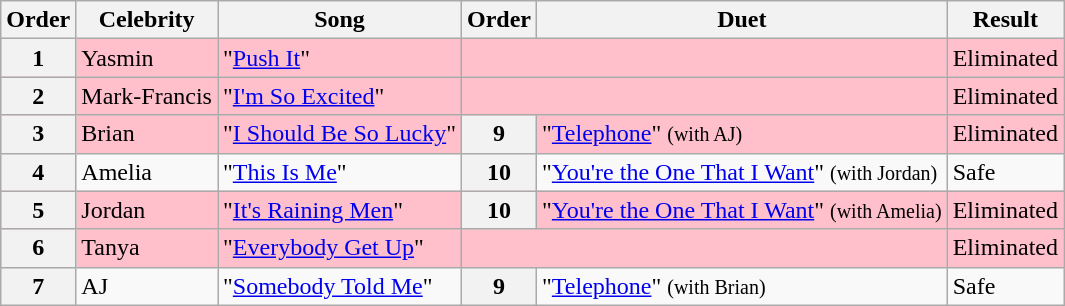<table class="wikitable sortable collapsed">
<tr style="text-align:Center; background:#cc;">
<th>Order</th>
<th>Celebrity</th>
<th>Song</th>
<th>Order</th>
<th>Duet</th>
<th>Result</th>
</tr>
<tr style="background:pink;">
<th>1</th>
<td>Yasmin</td>
<td>"<a href='#'>Push It</a>"</td>
<td colspan="2"></td>
<td>Eliminated</td>
</tr>
<tr style="background:pink;">
<th>2</th>
<td>Mark-Francis</td>
<td>"<a href='#'>I'm So Excited</a>"</td>
<td colspan="2"></td>
<td>Eliminated</td>
</tr>
<tr style="background:pink;">
<th>3</th>
<td>Brian</td>
<td>"<a href='#'>I Should Be So Lucky</a>"</td>
<th>9</th>
<td>"<a href='#'>Telephone</a>" <small>(with AJ)</small></td>
<td>Eliminated</td>
</tr>
<tr>
<th>4</th>
<td>Amelia</td>
<td>"<a href='#'>This Is Me</a>"</td>
<th>10</th>
<td>"<a href='#'>You're the One That I Want</a>" <small>(with Jordan)</small></td>
<td>Safe</td>
</tr>
<tr style="background:pink;">
<th>5</th>
<td>Jordan</td>
<td>"<a href='#'>It's Raining Men</a>"</td>
<th>10</th>
<td>"<a href='#'>You're the One That I Want</a>" <small>(with Amelia)</small></td>
<td>Eliminated</td>
</tr>
<tr style="background:pink;">
<th>6</th>
<td>Tanya</td>
<td>"<a href='#'>Everybody Get Up</a>"</td>
<td colspan="2"></td>
<td>Eliminated</td>
</tr>
<tr>
<th>7</th>
<td>AJ</td>
<td>"<a href='#'>Somebody Told Me</a>"</td>
<th>9</th>
<td>"<a href='#'>Telephone</a>" <small>(with Brian)</small></td>
<td>Safe</td>
</tr>
</table>
